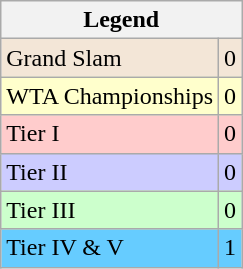<table class="wikitable sortable mw-collapsible mw-collapsed">
<tr>
<th colspan=2>Legend</th>
</tr>
<tr bgcolor="#f3e6d7">
<td>Grand Slam</td>
<td align="center">0</td>
</tr>
<tr bgcolor="#ffffcc">
<td>WTA Championships</td>
<td align="center">0</td>
</tr>
<tr bgcolor="#ffcccc">
<td>Tier I</td>
<td align="center">0</td>
</tr>
<tr bgcolor="#ccccff">
<td>Tier II</td>
<td align="center">0</td>
</tr>
<tr bgcolor="#CCFFCC">
<td>Tier III</td>
<td align="center">0</td>
</tr>
<tr bgcolor="#66CCFF">
<td>Tier IV & V</td>
<td align="center">1</td>
</tr>
</table>
